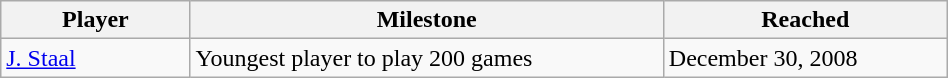<table class="wikitable" width="50%">
<tr>
<th style="width:20%;">Player</th>
<th style="width:50%;">Milestone</th>
<th style="width:30%;">Reached</th>
</tr>
<tr>
<td><a href='#'>J. Staal</a></td>
<td>Youngest player to play 200 games</td>
<td>December 30, 2008</td>
</tr>
</table>
